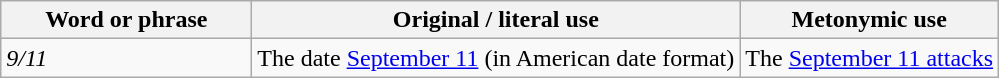<table class="wikitable">
<tr>
<th width=160pt>Word or phrase</th>
<th>Original / literal use</th>
<th>Metonymic use</th>
</tr>
<tr>
<td><em>9/11</em></td>
<td>The date <a href='#'>September 11</a> (in American date format)</td>
<td>The <a href='#'>September 11 attacks</a></td>
</tr>
</table>
